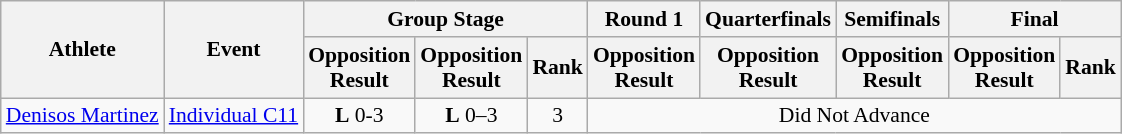<table class=wikitable style="font-size:90%">
<tr>
<th rowspan="2">Athlete</th>
<th rowspan="2">Event</th>
<th colspan="3">Group Stage</th>
<th>Round 1</th>
<th>Quarterfinals</th>
<th>Semifinals</th>
<th colspan="2">Final</th>
</tr>
<tr>
<th>Opposition<br>Result</th>
<th>Opposition<br>Result</th>
<th>Rank</th>
<th>Opposition<br>Result</th>
<th>Opposition<br>Result</th>
<th>Opposition<br>Result</th>
<th>Opposition<br>Result</th>
<th>Rank</th>
</tr>
<tr align=center>
<td align=left><a href='#'>Denisos Martinez</a></td>
<td align=left><a href='#'>Individual C11</a></td>
<td><strong>L</strong> 0-3</td>
<td><strong>L</strong> 0–3</td>
<td>3</td>
<td colspan="5">Did Not Advance</td>
</tr>
</table>
